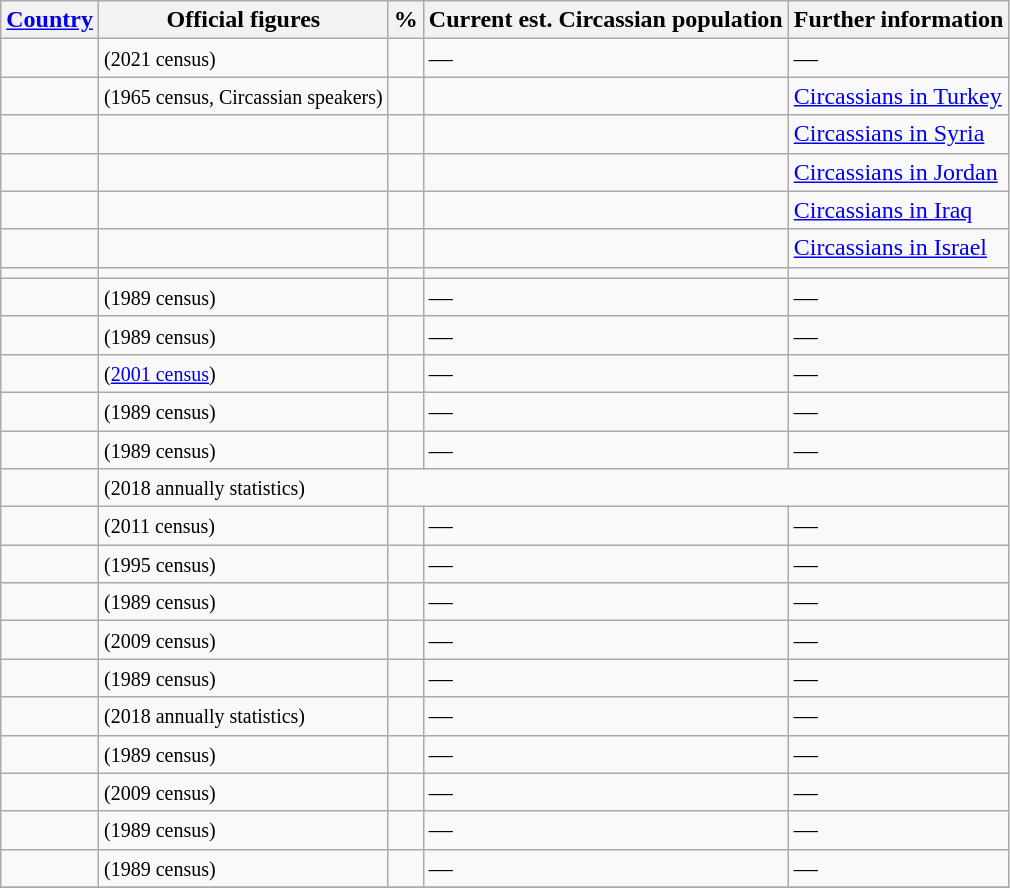<table class="wikitable sortable">
<tr>
<th><a href='#'>Country</a></th>
<th>Official figures</th>
<th>%</th>
<th>Current est. Circassian population</th>
<th>Further information</th>
</tr>
<tr>
<td></td>
<td> <small>(2021 census)</small></td>
<td></td>
<td>—</td>
<td>—</td>
</tr>
<tr>
<td></td>
<td> <small>(1965 census, Circassian speakers)</small></td>
<td></td>
<td></td>
<td><a href='#'>Circassians in Turkey</a></td>
</tr>
<tr>
<td></td>
<td> </td>
<td> </td>
<td></td>
<td><a href='#'>Circassians in Syria</a></td>
</tr>
<tr>
<td></td>
<td> </td>
<td> </td>
<td></td>
<td><a href='#'>Circassians in Jordan</a></td>
</tr>
<tr>
<td></td>
<td> </td>
<td> </td>
<td></td>
<td><a href='#'>Circassians in Iraq</a></td>
</tr>
<tr>
<td></td>
<td> </td>
<td> </td>
<td></td>
<td><a href='#'>Circassians in Israel</a></td>
</tr>
<tr>
<td></td>
<td></td>
<td> </td>
<td></td>
<td></td>
</tr>
<tr>
<td></td>
<td> <small>(1989 census)</small></td>
<td></td>
<td>—</td>
<td>—</td>
</tr>
<tr>
<td></td>
<td> <small>(1989 census)</small></td>
<td></td>
<td>—</td>
<td>—</td>
</tr>
<tr>
<td></td>
<td> <small>(<a href='#'>2001 census</a>)</small></td>
<td></td>
<td>—</td>
<td>—</td>
</tr>
<tr>
<td></td>
<td> <small>(1989 census)</small></td>
<td></td>
<td>—</td>
<td>—</td>
</tr>
<tr>
<td></td>
<td> <small>(1989 census)</small></td>
<td></td>
<td>—</td>
<td>—</td>
</tr>
<tr>
<td></td>
<td> <small>(2018 annually statistics)</small></td>
</tr>
<tr>
<td></td>
<td> <small>(2011 census)</small></td>
<td></td>
<td>—</td>
<td>—</td>
</tr>
<tr>
<td></td>
<td> <small>(1995 census)</small></td>
<td></td>
<td>—</td>
<td>—</td>
</tr>
<tr>
<td></td>
<td> <small>(1989 census)</small></td>
<td></td>
<td>—</td>
<td>—</td>
</tr>
<tr>
<td></td>
<td> <small>(2009 census)</small></td>
<td></td>
<td>—</td>
<td>—</td>
</tr>
<tr>
<td></td>
<td> <small>(1989 census)</small></td>
<td></td>
<td>—</td>
<td>—</td>
</tr>
<tr>
<td></td>
<td> <small>(2018 annually statistics)</small></td>
<td></td>
<td>—</td>
<td>—</td>
</tr>
<tr>
<td></td>
<td> <small>(1989 census)</small></td>
<td></td>
<td>—</td>
<td>—</td>
</tr>
<tr>
<td></td>
<td> <small>(2009 census)</small></td>
<td></td>
<td>—</td>
<td>—</td>
</tr>
<tr>
<td></td>
<td> <small>(1989 census)</small></td>
<td></td>
<td>—</td>
<td>—</td>
</tr>
<tr>
<td></td>
<td> <small>(1989 census)</small></td>
<td></td>
<td>—</td>
<td>—</td>
</tr>
<tr>
</tr>
</table>
